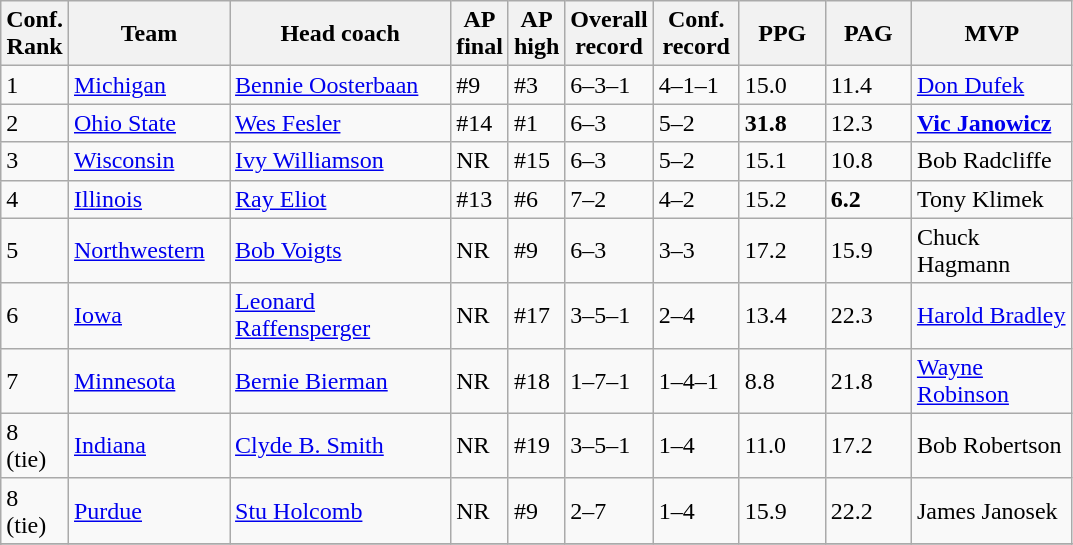<table class="sortable wikitable">
<tr>
<th width="25">Conf. Rank</th>
<th width="100">Team</th>
<th width="140">Head coach</th>
<th width="25">AP final</th>
<th width="25">AP high</th>
<th width="50">Overall record</th>
<th width="50">Conf. record</th>
<th width="50">PPG</th>
<th width="50">PAG</th>
<th width="100">MVP</th>
</tr>
<tr align="left" bgcolor="">
<td>1</td>
<td><a href='#'>Michigan</a></td>
<td><a href='#'>Bennie Oosterbaan</a></td>
<td>#9</td>
<td>#3</td>
<td>6–3–1</td>
<td>4–1–1</td>
<td>15.0</td>
<td>11.4</td>
<td><a href='#'>Don Dufek</a></td>
</tr>
<tr align="left" bgcolor="">
<td>2</td>
<td><a href='#'>Ohio State</a></td>
<td><a href='#'>Wes Fesler</a></td>
<td>#14</td>
<td>#1</td>
<td>6–3</td>
<td>5–2</td>
<td><strong>31.8</strong></td>
<td>12.3</td>
<td><strong><a href='#'>Vic Janowicz</a></strong></td>
</tr>
<tr align="left" bgcolor="">
<td>3</td>
<td><a href='#'>Wisconsin</a></td>
<td><a href='#'>Ivy Williamson</a></td>
<td>NR</td>
<td>#15</td>
<td>6–3</td>
<td>5–2</td>
<td>15.1</td>
<td>10.8</td>
<td>Bob Radcliffe</td>
</tr>
<tr align="left" bgcolor="">
<td>4</td>
<td><a href='#'>Illinois</a></td>
<td><a href='#'>Ray Eliot</a></td>
<td>#13</td>
<td>#6</td>
<td>7–2</td>
<td>4–2</td>
<td>15.2</td>
<td><strong>6.2</strong></td>
<td>Tony Klimek</td>
</tr>
<tr align="left" bgcolor="">
<td>5</td>
<td><a href='#'>Northwestern</a></td>
<td><a href='#'>Bob Voigts</a></td>
<td>NR</td>
<td>#9</td>
<td>6–3</td>
<td>3–3</td>
<td>17.2</td>
<td>15.9</td>
<td>Chuck Hagmann</td>
</tr>
<tr align="left" bgcolor="">
<td>6</td>
<td><a href='#'>Iowa</a></td>
<td><a href='#'>Leonard Raffensperger</a></td>
<td>NR</td>
<td>#17</td>
<td>3–5–1</td>
<td>2–4</td>
<td>13.4</td>
<td>22.3</td>
<td><a href='#'>Harold Bradley</a></td>
</tr>
<tr align="left" bgcolor="">
<td>7</td>
<td><a href='#'>Minnesota</a></td>
<td><a href='#'>Bernie Bierman</a></td>
<td>NR</td>
<td>#18</td>
<td>1–7–1</td>
<td>1–4–1</td>
<td>8.8</td>
<td>21.8</td>
<td><a href='#'>Wayne Robinson</a></td>
</tr>
<tr align="left" bgcolor="">
<td>8 (tie)</td>
<td><a href='#'>Indiana</a></td>
<td><a href='#'>Clyde B. Smith</a></td>
<td>NR</td>
<td>#19</td>
<td>3–5–1</td>
<td>1–4</td>
<td>11.0</td>
<td>17.2</td>
<td>Bob Robertson</td>
</tr>
<tr align="left" bgcolor="">
<td>8 (tie)</td>
<td><a href='#'>Purdue</a></td>
<td><a href='#'>Stu Holcomb</a></td>
<td>NR</td>
<td>#9</td>
<td>2–7</td>
<td>1–4</td>
<td>15.9</td>
<td>22.2</td>
<td>James Janosek</td>
</tr>
<tr align="left" bgcolor="">
</tr>
<tr>
</tr>
</table>
